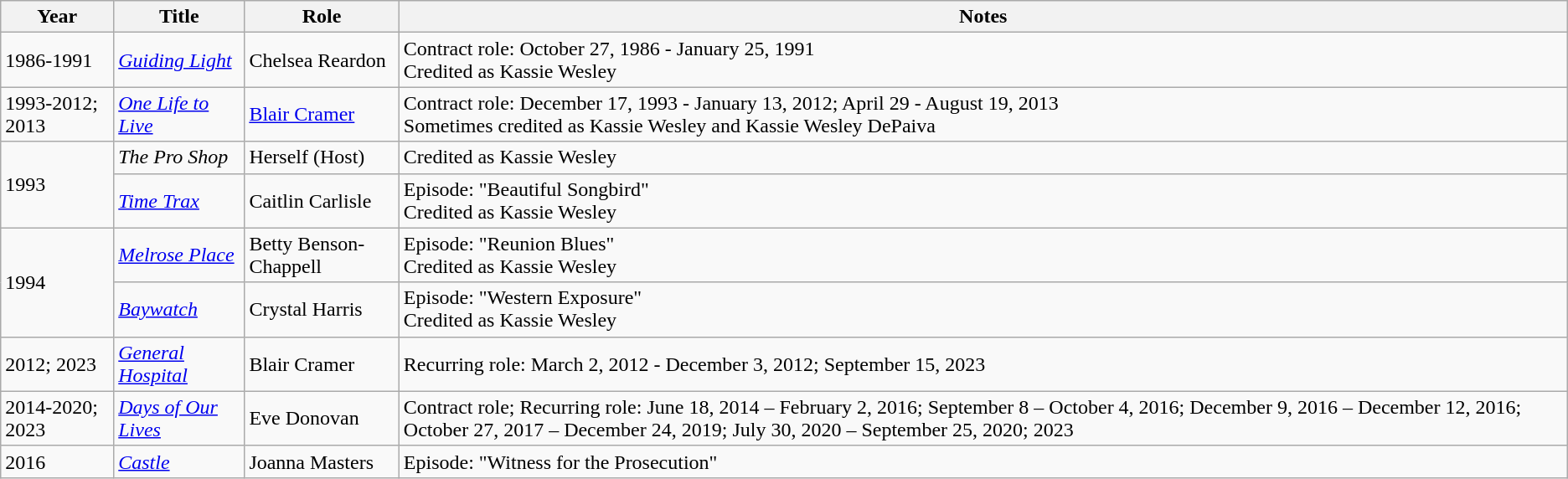<table class="wikitable">
<tr>
<th>Year</th>
<th>Title</th>
<th>Role</th>
<th>Notes</th>
</tr>
<tr>
<td>1986-1991</td>
<td><em><a href='#'>Guiding Light</a></em></td>
<td>Chelsea Reardon</td>
<td>Contract role: October 27, 1986 - January 25, 1991<br>Credited as Kassie Wesley</td>
</tr>
<tr>
<td>1993-2012; 2013</td>
<td><em><a href='#'>One Life to Live</a></em></td>
<td><a href='#'>Blair Cramer</a></td>
<td>Contract role: December 17, 1993 - January 13, 2012; April 29 - August 19, 2013<br>Sometimes credited as Kassie Wesley and Kassie Wesley DePaiva</td>
</tr>
<tr>
<td rowspan="2">1993</td>
<td><em>The Pro Shop</em></td>
<td>Herself (Host)</td>
<td>Credited as Kassie Wesley</td>
</tr>
<tr>
<td><em><a href='#'>Time Trax</a></em></td>
<td>Caitlin Carlisle</td>
<td>Episode: "Beautiful Songbird"<br>Credited as Kassie Wesley</td>
</tr>
<tr>
<td rowspan="2">1994</td>
<td><em><a href='#'>Melrose Place</a></em></td>
<td>Betty Benson-Chappell</td>
<td>Episode: "Reunion Blues"<br>Credited as Kassie Wesley</td>
</tr>
<tr>
<td><em><a href='#'>Baywatch</a></em></td>
<td>Crystal Harris</td>
<td>Episode: "Western Exposure"<br>Credited as Kassie Wesley</td>
</tr>
<tr>
<td>2012; 2023</td>
<td><em><a href='#'>General Hospital</a></em></td>
<td>Blair Cramer</td>
<td>Recurring role: March 2, 2012 - December 3, 2012; September 15, 2023</td>
</tr>
<tr>
<td>2014-2020; 2023</td>
<td><em><a href='#'>Days of Our Lives</a></em></td>
<td>Eve Donovan</td>
<td>Contract role; Recurring role: June 18, 2014 – February 2, 2016; September 8 – October 4, 2016; December 9, 2016 – December 12, 2016; October 27, 2017 – December 24, 2019; July 30, 2020 – September 25, 2020; 2023</td>
</tr>
<tr>
<td>2016</td>
<td><em><a href='#'>Castle</a></em></td>
<td>Joanna Masters</td>
<td>Episode: "Witness for the Prosecution"</td>
</tr>
</table>
